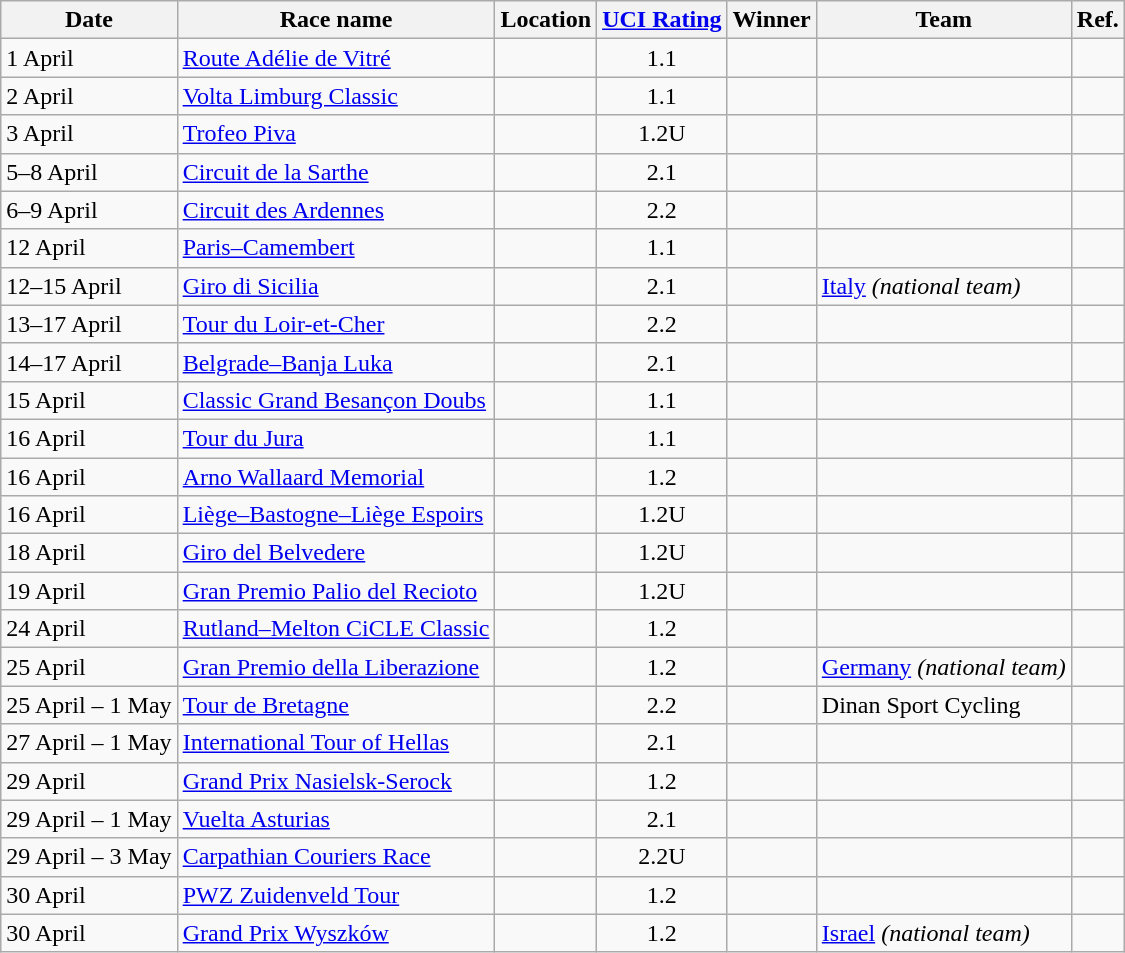<table class="wikitable sortable">
<tr>
<th>Date</th>
<th>Race name</th>
<th>Location</th>
<th><a href='#'>UCI Rating</a></th>
<th>Winner</th>
<th>Team</th>
<th class="unsortable">Ref.</th>
</tr>
<tr>
<td>1 April</td>
<td><a href='#'>Route Adélie de Vitré</a></td>
<td></td>
<td align="center">1.1</td>
<td></td>
<td></td>
<td align="center"></td>
</tr>
<tr>
<td>2 April</td>
<td><a href='#'>Volta Limburg Classic</a></td>
<td></td>
<td align="center">1.1</td>
<td></td>
<td></td>
<td align="center"></td>
</tr>
<tr>
<td>3 April</td>
<td><a href='#'>Trofeo Piva</a></td>
<td></td>
<td align="center">1.2U</td>
<td></td>
<td></td>
<td align="center"></td>
</tr>
<tr>
<td>5–8 April</td>
<td><a href='#'>Circuit de la Sarthe</a></td>
<td></td>
<td align="center">2.1</td>
<td></td>
<td></td>
<td align="center"></td>
</tr>
<tr>
<td>6–9 April</td>
<td><a href='#'>Circuit des Ardennes</a></td>
<td></td>
<td align="center">2.2</td>
<td></td>
<td></td>
<td align="center"></td>
</tr>
<tr>
<td>12 April</td>
<td><a href='#'>Paris–Camembert</a></td>
<td></td>
<td align="center">1.1</td>
<td></td>
<td></td>
<td align="center"></td>
</tr>
<tr>
<td>12–15 April</td>
<td><a href='#'>Giro di Sicilia</a></td>
<td></td>
<td align="center">2.1</td>
<td></td>
<td><a href='#'>Italy</a> <em>(national team)</em></td>
<td align="center"></td>
</tr>
<tr>
<td>13–17 April</td>
<td><a href='#'>Tour du Loir-et-Cher</a></td>
<td></td>
<td align="center">2.2</td>
<td></td>
<td></td>
<td align="center"></td>
</tr>
<tr>
<td>14–17 April</td>
<td><a href='#'>Belgrade–Banja Luka</a></td>
<td></td>
<td align="center">2.1</td>
<td></td>
<td></td>
<td align="center"></td>
</tr>
<tr>
<td>15 April</td>
<td><a href='#'>Classic Grand Besançon Doubs</a></td>
<td></td>
<td align="center">1.1</td>
<td></td>
<td></td>
<td align="center"></td>
</tr>
<tr>
<td>16 April</td>
<td><a href='#'>Tour du Jura</a></td>
<td></td>
<td align="center">1.1</td>
<td></td>
<td></td>
<td align="center"></td>
</tr>
<tr>
<td>16 April</td>
<td><a href='#'>Arno Wallaard Memorial</a></td>
<td></td>
<td align="center">1.2</td>
<td></td>
<td></td>
<td align="center"></td>
</tr>
<tr>
<td>16 April</td>
<td><a href='#'>Liège–Bastogne–Liège Espoirs</a></td>
<td></td>
<td align="center">1.2U</td>
<td></td>
<td></td>
<td align="center"></td>
</tr>
<tr>
<td>18 April</td>
<td><a href='#'>Giro del Belvedere</a></td>
<td></td>
<td align="center">1.2U</td>
<td></td>
<td></td>
<td align="center"></td>
</tr>
<tr>
<td>19 April</td>
<td><a href='#'>Gran Premio Palio del Recioto</a></td>
<td></td>
<td align="center">1.2U</td>
<td></td>
<td></td>
<td align="center"></td>
</tr>
<tr>
<td>24 April</td>
<td><a href='#'>Rutland–Melton CiCLE Classic</a></td>
<td></td>
<td align="center">1.2</td>
<td></td>
<td></td>
<td align="center"></td>
</tr>
<tr>
<td>25 April</td>
<td><a href='#'>Gran Premio della Liberazione</a></td>
<td></td>
<td align="center">1.2</td>
<td></td>
<td><a href='#'>Germany</a> <em>(national team)</em></td>
<td align="center"></td>
</tr>
<tr>
<td>25 April – 1 May</td>
<td><a href='#'>Tour de Bretagne</a></td>
<td></td>
<td align="center">2.2</td>
<td></td>
<td>Dinan Sport Cycling</td>
<td align="center"></td>
</tr>
<tr>
<td>27 April – 1 May</td>
<td><a href='#'>International Tour of Hellas</a></td>
<td></td>
<td align="center">2.1</td>
<td></td>
<td></td>
<td align="center"></td>
</tr>
<tr>
<td>29 April</td>
<td><a href='#'>Grand Prix Nasielsk-Serock</a></td>
<td></td>
<td align="center">1.2</td>
<td></td>
<td></td>
<td align="center"></td>
</tr>
<tr>
<td>29 April – 1 May</td>
<td><a href='#'>Vuelta Asturias</a></td>
<td></td>
<td align="center">2.1</td>
<td></td>
<td></td>
<td align="center"></td>
</tr>
<tr>
<td>29 April – 3 May</td>
<td><a href='#'>Carpathian Couriers Race</a></td>
<td></td>
<td align="center">2.2U</td>
<td></td>
<td></td>
<td align="center"></td>
</tr>
<tr>
<td>30 April</td>
<td><a href='#'>PWZ Zuidenveld Tour</a></td>
<td></td>
<td align="center">1.2</td>
<td></td>
<td></td>
<td align="center"></td>
</tr>
<tr>
<td>30 April</td>
<td><a href='#'>Grand Prix Wyszków</a></td>
<td></td>
<td align="center">1.2</td>
<td></td>
<td><a href='#'>Israel</a> <em>(national team)</em></td>
<td align="center"></td>
</tr>
</table>
